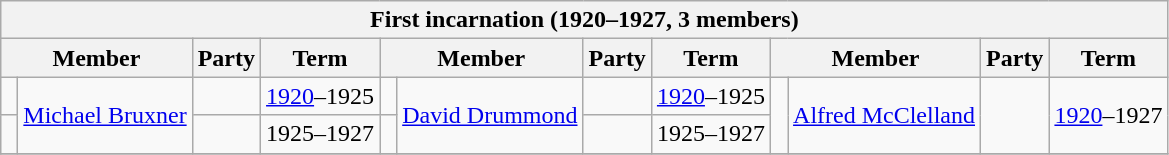<table class="wikitable">
<tr>
<th colspan="12">First incarnation (1920–1927, 3 members)</th>
</tr>
<tr>
<th colspan="2">Member</th>
<th>Party</th>
<th>Term</th>
<th colspan="2">Member</th>
<th>Party</th>
<th>Term</th>
<th colspan="2">Member</th>
<th>Party</th>
<th>Term</th>
</tr>
<tr>
<td> </td>
<td rowspan="2"><a href='#'>Michael Bruxner</a></td>
<td></td>
<td><a href='#'>1920</a>–1925</td>
<td> </td>
<td rowspan="2"><a href='#'>David Drummond</a></td>
<td></td>
<td><a href='#'>1920</a>–1925</td>
<td rowspan="2" > </td>
<td rowspan="2"><a href='#'>Alfred McClelland</a></td>
<td rowspan="2"></td>
<td rowspan="2"><a href='#'>1920</a>–1927</td>
</tr>
<tr>
<td> </td>
<td></td>
<td>1925–1927</td>
<td> </td>
<td></td>
<td>1925–1927</td>
</tr>
<tr>
</tr>
</table>
